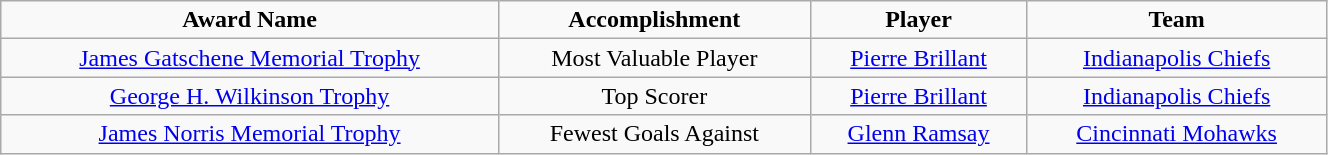<table class="wikitable" width="70%">
<tr align="center">
<td><strong>Award Name</strong></td>
<td><strong>Accomplishment</strong></td>
<td><strong>Player</strong></td>
<td><strong>Team</strong></td>
</tr>
<tr align="center">
<td><a href='#'>James Gatschene Memorial Trophy</a></td>
<td>Most Valuable Player</td>
<td><a href='#'>Pierre Brillant</a></td>
<td><a href='#'>Indianapolis Chiefs</a></td>
</tr>
<tr align="center">
<td><a href='#'>George H. Wilkinson Trophy</a></td>
<td>Top Scorer</td>
<td><a href='#'>Pierre Brillant</a></td>
<td><a href='#'>Indianapolis Chiefs</a></td>
</tr>
<tr align="center">
<td><a href='#'>James Norris Memorial Trophy</a></td>
<td>Fewest Goals Against</td>
<td><a href='#'>Glenn Ramsay</a></td>
<td><a href='#'>Cincinnati Mohawks</a></td>
</tr>
</table>
